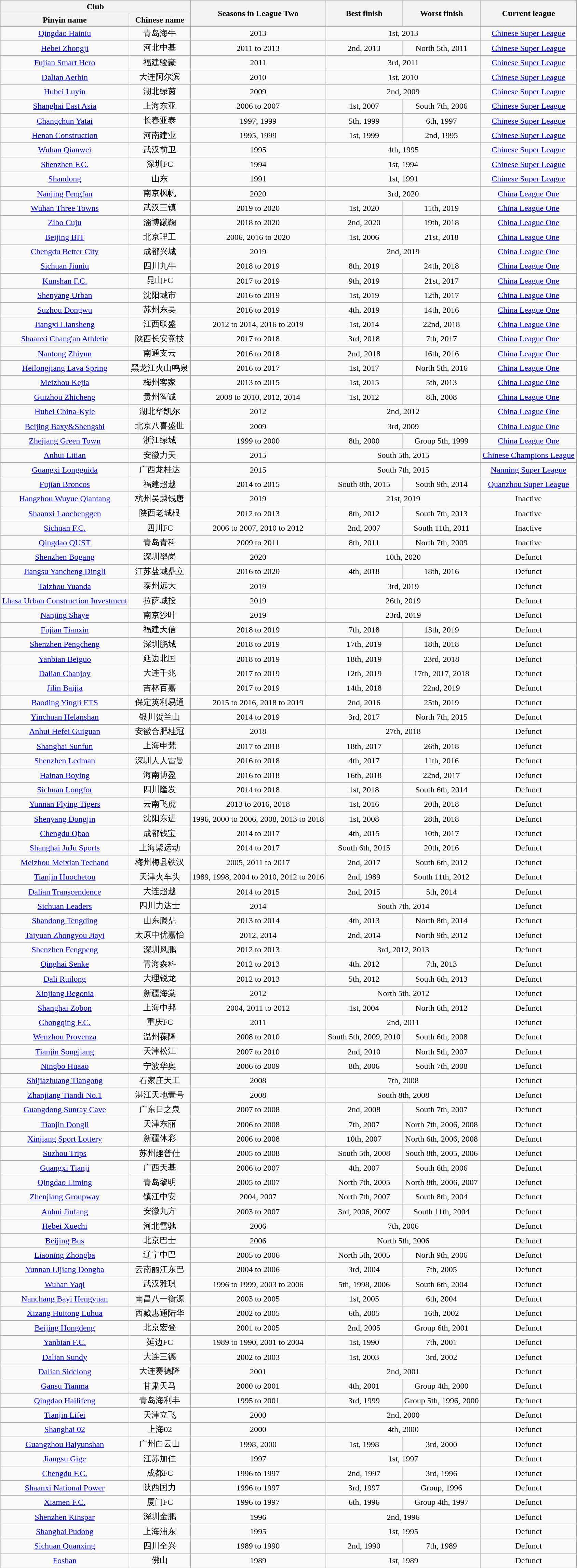<table class="wikitable" style="text-align:center;">
<tr>
<th colspan="2">Club</th>
<th rowspan="2">Seasons in League Two</th>
<th rowspan="2">Best finish</th>
<th rowspan="2">Worst finish</th>
<th rowspan="2">Current league</th>
</tr>
<tr>
<th>Pinyin name</th>
<th>Chinese name</th>
</tr>
<tr>
<td><a href='#'>Qingdao Hainiu</a></td>
<td>青岛海牛</td>
<td>2013</td>
<td colspan=2>1st, 2013</td>
<td><a href='#'>Chinese Super League</a></td>
</tr>
<tr>
<td><a href='#'>Hebei Zhongji</a></td>
<td>河北中基</td>
<td>2011 to 2013</td>
<td>2nd, 2013</td>
<td>North 5th, 2011</td>
<td><a href='#'>Chinese Super League</a></td>
</tr>
<tr>
<td><a href='#'>Fujian Smart Hero</a></td>
<td>福建骏豪</td>
<td>2011</td>
<td colspan=2>3rd, 2011</td>
<td><a href='#'>Chinese Super League</a></td>
</tr>
<tr>
<td><a href='#'>Dalian Aerbin</a></td>
<td>大连阿尔滨</td>
<td>2010</td>
<td colspan=2>1st, 2010</td>
<td><a href='#'>Chinese Super League</a></td>
</tr>
<tr>
<td><a href='#'>Hubei Luyin</a></td>
<td>湖北绿茵</td>
<td>2009</td>
<td colspan=2>2nd, 2009</td>
<td><a href='#'>Chinese Super League</a></td>
</tr>
<tr>
<td><a href='#'>Shanghai East Asia</a></td>
<td>上海东亚</td>
<td>2006 to 2007</td>
<td>1st, 2007</td>
<td>South 7th, 2006</td>
<td><a href='#'>Chinese Super League</a></td>
</tr>
<tr>
<td><a href='#'>Changchun Yatai</a></td>
<td>长春亚泰</td>
<td>1997, 1999</td>
<td>5th, 1999</td>
<td>6th, 1997</td>
<td><a href='#'>Chinese Super League</a></td>
</tr>
<tr>
<td><a href='#'>Henan Construction</a></td>
<td>河南建业</td>
<td>1995, 1999</td>
<td>1st, 1999</td>
<td>2nd, 1995</td>
<td><a href='#'>Chinese Super League</a></td>
</tr>
<tr>
<td><a href='#'>Wuhan Qianwei</a></td>
<td>武汉前卫</td>
<td>1995</td>
<td colspan=2>4th, 1995</td>
<td><a href='#'>Chinese Super League</a></td>
</tr>
<tr>
<td><a href='#'>Shenzhen F.C.</a></td>
<td>深圳FC</td>
<td>1994</td>
<td colspan=2>1st, 1994</td>
<td><a href='#'>Chinese Super League</a></td>
</tr>
<tr>
<td><a href='#'>Shandong</a></td>
<td>山东</td>
<td>1991</td>
<td colspan=2>1st, 1991</td>
<td><a href='#'>Chinese Super League</a></td>
</tr>
<tr>
<td><a href='#'>Nanjing Fengfan</a></td>
<td>南京枫帆</td>
<td>2020</td>
<td colspan=2>3rd, 2020</td>
<td><a href='#'>China League One</a></td>
</tr>
<tr>
<td><a href='#'>Wuhan Three Towns</a></td>
<td>武汉三镇</td>
<td>2019 to 2020</td>
<td>1st, 2020</td>
<td>11th, 2019</td>
<td><a href='#'>China League One</a></td>
</tr>
<tr>
<td><a href='#'>Zibo Cuju</a></td>
<td>淄博蹴鞠</td>
<td>2018 to 2020</td>
<td>2nd, 2020</td>
<td>19th, 2018</td>
<td><a href='#'>China League One</a></td>
</tr>
<tr>
<td><a href='#'>Beijing BIT</a></td>
<td>北京理工</td>
<td>2006, 2016 to 2020</td>
<td>1st, 2006</td>
<td>21st, 2018</td>
<td><a href='#'>China League One</a></td>
</tr>
<tr>
<td><a href='#'>Chengdu Better City</a></td>
<td>成都兴城</td>
<td>2019</td>
<td colspan=2>2nd, 2019</td>
<td><a href='#'>China League One</a></td>
</tr>
<tr>
<td><a href='#'>Sichuan Jiuniu</a></td>
<td>四川九牛</td>
<td>2018 to 2019</td>
<td>8th, 2019</td>
<td>24th, 2018</td>
<td><a href='#'>China League One</a></td>
</tr>
<tr>
<td><a href='#'>Kunshan F.C.</a></td>
<td>昆山FC</td>
<td>2017 to 2019</td>
<td>9th, 2019</td>
<td>21st, 2017</td>
<td><a href='#'>China League One</a></td>
</tr>
<tr>
<td><a href='#'>Shenyang Urban</a></td>
<td>沈阳城市</td>
<td>2016 to 2019</td>
<td>1st, 2019</td>
<td>12th, 2017</td>
<td><a href='#'>China League One</a></td>
</tr>
<tr>
<td><a href='#'>Suzhou Dongwu</a></td>
<td>苏州东吴</td>
<td>2016 to 2019</td>
<td>4th, 2019</td>
<td>14th, 2016</td>
<td><a href='#'>China League One</a></td>
</tr>
<tr>
<td><a href='#'>Jiangxi Liansheng</a></td>
<td>江西联盛</td>
<td>2012 to 2014, 2016 to 2019</td>
<td>1st, 2014</td>
<td>22nd, 2018</td>
<td><a href='#'>China League One</a></td>
</tr>
<tr>
<td><a href='#'>Shaanxi Chang'an Athletic</a></td>
<td>陕西长安竞技</td>
<td>2017 to 2018</td>
<td>3rd, 2018</td>
<td>7th, 2017</td>
<td><a href='#'>China League One</a></td>
</tr>
<tr>
<td><a href='#'>Nantong Zhiyun</a></td>
<td>南通支云</td>
<td>2016 to 2018</td>
<td>2nd, 2018</td>
<td>16th, 2016</td>
<td><a href='#'>China League One</a></td>
</tr>
<tr>
<td><a href='#'>Heilongjiang Lava Spring</a></td>
<td>黑龙江火山鸣泉</td>
<td>2016 to 2017</td>
<td>1st, 2017</td>
<td>North 5th, 2016</td>
<td><a href='#'>China League One</a></td>
</tr>
<tr>
<td><a href='#'>Meizhou Kejia</a></td>
<td>梅州客家</td>
<td>2013 to 2015</td>
<td>1st, 2015</td>
<td>5th, 2013</td>
<td><a href='#'>China League One</a></td>
</tr>
<tr>
<td><a href='#'>Guizhou Zhicheng</a></td>
<td>贵州智诚</td>
<td>2008 to 2010, 2012, 2014</td>
<td>1st, 2012</td>
<td>8th, 2008</td>
<td><a href='#'>China League One</a></td>
</tr>
<tr>
<td><a href='#'>Hubei China-Kyle</a></td>
<td>湖北华凯尔</td>
<td>2012</td>
<td colspan=2>2nd, 2012</td>
<td><a href='#'>China League One</a></td>
</tr>
<tr>
<td><a href='#'>Beijing Baxy&Shengshi</a></td>
<td>北京八喜盛世</td>
<td>2009</td>
<td colspan=2>3rd, 2009</td>
<td><a href='#'>China League One</a></td>
</tr>
<tr>
<td><a href='#'>Zhejiang Green Town</a></td>
<td>浙江绿城</td>
<td>1999 to 2000</td>
<td>8th, 2000</td>
<td>Group 5th, 1999</td>
<td><a href='#'>China League One</a></td>
</tr>
<tr>
<td><a href='#'>Anhui Litian</a></td>
<td>安徽力天</td>
<td>2015</td>
<td colspan=2>South 5th, 2015</td>
<td><a href='#'>Chinese Champions League</a></td>
</tr>
<tr>
<td><a href='#'>Guangxi Longguida</a></td>
<td>广西龙桂达</td>
<td>2015</td>
<td colspan=2>South 7th, 2015</td>
<td><a href='#'>Nanning Super League</a></td>
</tr>
<tr>
<td><a href='#'>Fujian Broncos</a></td>
<td>福建超越</td>
<td>2014 to 2015</td>
<td>South 8th, 2015</td>
<td>South 9th, 2014</td>
<td><a href='#'>Quanzhou Super League</a></td>
</tr>
<tr>
<td><a href='#'>Hangzhou Wuyue Qiantang</a></td>
<td>杭州吴越钱唐</td>
<td>2019</td>
<td colspan=2>21st, 2019</td>
<td>Inactive</td>
</tr>
<tr>
<td><a href='#'>Shaanxi Laochenggen</a></td>
<td>陕西老城根</td>
<td>2012 to 2013</td>
<td>8th, 2012</td>
<td>South 7th, 2013</td>
<td>Inactive</td>
</tr>
<tr>
<td><a href='#'>Sichuan F.C.</a></td>
<td>四川FC</td>
<td>2006 to 2007, 2010 to 2012</td>
<td>2nd, 2007</td>
<td>South 11th, 2011</td>
<td>Inactive</td>
</tr>
<tr>
<td><a href='#'>Qingdao QUST</a></td>
<td>青岛青科</td>
<td>2009 to 2011</td>
<td>8th, 2011</td>
<td>North 7th, 2009</td>
<td>Inactive</td>
</tr>
<tr>
<td><a href='#'>Shenzhen Bogang</a></td>
<td>深圳壆岗</td>
<td>2020</td>
<td colspan=2>10th, 2020</td>
<td>Defunct</td>
</tr>
<tr>
<td><a href='#'>Jiangsu Yancheng Dingli</a></td>
<td>江苏盐城鼎立</td>
<td>2016 to 2020</td>
<td>4th, 2018</td>
<td>18th, 2016</td>
<td>Defunct</td>
</tr>
<tr>
<td><a href='#'>Taizhou Yuanda</a></td>
<td>泰州远大</td>
<td>2019</td>
<td colspan=2>3rd, 2019</td>
<td>Defunct</td>
</tr>
<tr>
<td><a href='#'>Lhasa Urban Construction Investment</a></td>
<td>拉萨城投</td>
<td>2019</td>
<td colspan=2>26th, 2019</td>
<td>Defunct</td>
</tr>
<tr>
<td><a href='#'>Nanjing Shaye</a></td>
<td>南京沙叶</td>
<td>2019</td>
<td colspan=2>23rd, 2019</td>
<td>Defunct</td>
</tr>
<tr>
<td><a href='#'>Fujian Tianxin</a></td>
<td>福建天信</td>
<td>2018 to 2019</td>
<td>7th, 2018</td>
<td>13th, 2019</td>
<td>Defunct</td>
</tr>
<tr>
<td><a href='#'>Shenzhen Pengcheng</a></td>
<td>深圳鹏城</td>
<td>2018 to 2019</td>
<td>17th, 2019</td>
<td>18th, 2018</td>
<td>Defunct</td>
</tr>
<tr>
<td><a href='#'>Yanbian Beiguo</a></td>
<td>延边北国</td>
<td>2018 to 2019</td>
<td>18th, 2019</td>
<td>23rd, 2018</td>
<td>Defunct</td>
</tr>
<tr>
<td><a href='#'>Dalian Chanjoy</a></td>
<td>大连千兆</td>
<td>2017 to 2019</td>
<td>12th, 2019</td>
<td>17th, 2017, 2018</td>
<td>Defunct</td>
</tr>
<tr>
<td><a href='#'>Jilin Baijia</a></td>
<td>吉林百嘉</td>
<td>2017 to 2019</td>
<td>14th, 2018</td>
<td>22nd, 2019</td>
<td>Defunct</td>
</tr>
<tr>
<td><a href='#'>Baoding Yingli ETS</a></td>
<td>保定英利易通</td>
<td>2015 to 2016, 2018 to 2019</td>
<td>2nd, 2016</td>
<td>25th, 2019</td>
<td>Defunct</td>
</tr>
<tr>
<td><a href='#'>Yinchuan Helanshan</a></td>
<td>银川贺兰山</td>
<td>2014 to 2019</td>
<td>3rd, 2017</td>
<td>North 7th, 2015</td>
<td>Defunct</td>
</tr>
<tr>
<td><a href='#'>Anhui Hefei Guiguan</a></td>
<td>安徽合肥桂冠</td>
<td>2018</td>
<td colspan=2>27th, 2018</td>
<td>Defunct</td>
</tr>
<tr>
<td><a href='#'>Shanghai Sunfun</a></td>
<td>上海申梵</td>
<td>2017 to 2018</td>
<td>18th, 2017</td>
<td>26th, 2018</td>
<td>Defunct</td>
</tr>
<tr>
<td><a href='#'>Shenzhen Ledman</a></td>
<td>深圳人人雷曼</td>
<td>2016 to 2018</td>
<td>4th, 2017</td>
<td>11th, 2016</td>
<td>Defunct</td>
</tr>
<tr>
<td><a href='#'>Hainan Boying</a></td>
<td>海南博盈</td>
<td>2016 to 2018</td>
<td>16th, 2018</td>
<td>22nd, 2017</td>
<td>Defunct</td>
</tr>
<tr>
<td><a href='#'>Sichuan Longfor</a></td>
<td>四川隆发</td>
<td>2014 to 2018</td>
<td>1st, 2018</td>
<td>South 6th, 2014</td>
<td>Defunct</td>
</tr>
<tr>
<td><a href='#'>Yunnan Flying Tigers</a></td>
<td>云南飞虎</td>
<td>2013 to 2016, 2018</td>
<td>1st, 2016</td>
<td>20th, 2018</td>
<td>Defunct</td>
</tr>
<tr>
<td><a href='#'>Shenyang Dongjin</a></td>
<td>沈阳东进</td>
<td>1996, 2000 to 2006, 2008, 2013 to 2018</td>
<td>1st, 2008</td>
<td>28th, 2018</td>
<td>Defunct</td>
</tr>
<tr>
<td><a href='#'>Chengdu Qbao</a></td>
<td>成都钱宝</td>
<td>2014 to 2017</td>
<td>4th, 2015</td>
<td>10th, 2017</td>
<td>Defunct</td>
</tr>
<tr>
<td><a href='#'>Shanghai JuJu Sports</a></td>
<td>上海聚运动</td>
<td>2014 to 2017</td>
<td>South 6th, 2015</td>
<td>20th, 2016</td>
<td>Defunct</td>
</tr>
<tr>
<td><a href='#'>Meizhou Meixian Techand</a></td>
<td>梅州梅县铁汉</td>
<td>2005, 2011 to 2017</td>
<td>2nd, 2017</td>
<td>South 6th, 2012</td>
<td>Defunct</td>
</tr>
<tr>
<td><a href='#'>Tianjin Huochetou</a></td>
<td>天津火车头</td>
<td>1989, 1998, 2004 to 2010, 2012 to 2016</td>
<td>2nd, 1989</td>
<td>South 11th, 2012</td>
<td>Defunct</td>
</tr>
<tr>
<td><a href='#'>Dalian Transcendence</a></td>
<td>大连超越</td>
<td>2014 to 2015</td>
<td>2nd, 2015</td>
<td>5th, 2014</td>
<td>Defunct</td>
</tr>
<tr>
<td><a href='#'>Sichuan Leaders</a></td>
<td>四川力达士</td>
<td>2014</td>
<td colspan=2>South 7th, 2014</td>
<td>Defunct</td>
</tr>
<tr>
<td><a href='#'>Shandong Tengding</a></td>
<td>山东滕鼎</td>
<td>2013 to 2014</td>
<td>4th, 2013</td>
<td>North 8th, 2014</td>
<td>Defunct</td>
</tr>
<tr>
<td><a href='#'>Taiyuan Zhongyou Jiayi</a></td>
<td>太原中优嘉怡</td>
<td>2012, 2014</td>
<td>2nd, 2014</td>
<td>North 9th, 2012</td>
<td>Defunct</td>
</tr>
<tr>
<td><a href='#'>Shenzhen Fengpeng</a></td>
<td>深圳风鹏</td>
<td>2012 to 2013</td>
<td colspan=2>3rd, 2012, 2013</td>
<td>Defunct</td>
</tr>
<tr>
<td><a href='#'>Qinghai Senke</a></td>
<td>青海森科</td>
<td>2012 to 2013</td>
<td>4th, 2012</td>
<td>7th, 2013</td>
<td>Defunct</td>
</tr>
<tr>
<td><a href='#'>Dali Ruilong</a></td>
<td>大理锐龙</td>
<td>2012 to 2013</td>
<td>5th, 2012</td>
<td>South 6th, 2013</td>
<td>Defunct</td>
</tr>
<tr>
<td><a href='#'>Xinjiang Begonia</a></td>
<td>新疆海棠</td>
<td>2012</td>
<td colspan=2>North 5th, 2012</td>
<td>Defunct</td>
</tr>
<tr>
<td><a href='#'>Shanghai Zobon</a></td>
<td>上海中邦</td>
<td>2004, 2011 to 2012</td>
<td>1st, 2004</td>
<td>North 6th, 2012</td>
<td>Defunct</td>
</tr>
<tr>
<td><a href='#'>Chongqing F.C.</a></td>
<td>重庆FC</td>
<td>2011</td>
<td colspan=2>2nd, 2011</td>
<td>Defunct</td>
</tr>
<tr>
<td><a href='#'>Wenzhou Provenza</a></td>
<td>温州葆隆</td>
<td>2008 to 2010</td>
<td>South 5th, 2009, 2010</td>
<td>South 6th, 2008</td>
<td>Defunct</td>
</tr>
<tr>
<td><a href='#'>Tianjin Songjiang</a></td>
<td>天津松江</td>
<td>2007 to 2010</td>
<td>2nd, 2010</td>
<td>North 5th, 2007</td>
<td>Defunct</td>
</tr>
<tr>
<td><a href='#'>Ningbo Huaao</a></td>
<td>宁波华奥</td>
<td>2006 to 2009</td>
<td>8th, 2006</td>
<td>South 7th, 2008</td>
<td>Defunct</td>
</tr>
<tr>
<td><a href='#'>Shijiazhuang Tiangong</a></td>
<td>石家庄天工</td>
<td>2008</td>
<td colspan=2>7th, 2008</td>
<td>Defunct</td>
</tr>
<tr>
<td><a href='#'>Zhanjiang Tiandi No.1</a></td>
<td>湛江天地壹号</td>
<td>2008</td>
<td colspan=2>South 8th, 2008</td>
<td>Defunct</td>
</tr>
<tr>
<td><a href='#'>Guangdong Sunray Cave</a></td>
<td>广东日之泉</td>
<td>2007 to 2008</td>
<td>2nd, 2008</td>
<td>South 7th, 2007</td>
<td>Defunct</td>
</tr>
<tr>
<td><a href='#'>Tianjin Dongli</a></td>
<td>天津东丽</td>
<td>2006 to 2008</td>
<td>7th, 2007</td>
<td>North 7th, 2006, 2008</td>
<td>Defunct</td>
</tr>
<tr>
<td><a href='#'>Xinjiang Sport Lottery</a></td>
<td>新疆体彩</td>
<td>2006 to 2008</td>
<td>10th, 2007</td>
<td>North 6th, 2006, 2008</td>
<td>Defunct</td>
</tr>
<tr>
<td><a href='#'>Suzhou Trips</a></td>
<td>苏州趣普仕</td>
<td>2005 to 2008</td>
<td>South 5th, 2008</td>
<td>South 8th, 2005, 2006</td>
<td>Defunct</td>
</tr>
<tr>
<td><a href='#'>Guangxi Tianji</a></td>
<td>广西天基</td>
<td>2006 to 2007</td>
<td>4th, 2007</td>
<td>South 6th, 2006</td>
<td>Defunct</td>
</tr>
<tr>
<td><a href='#'>Qingdao Liming</a></td>
<td>青岛黎明</td>
<td>2005 to 2007</td>
<td>North 7th, 2005</td>
<td>North 8th, 2006, 2007</td>
<td>Defunct</td>
</tr>
<tr>
<td><a href='#'>Zhenjiang Groupway</a></td>
<td>镇江中安</td>
<td>2004, 2007</td>
<td>North 7th, 2007</td>
<td>South 8th, 2004</td>
<td>Defunct</td>
</tr>
<tr>
<td><a href='#'>Anhui Jiufang</a></td>
<td>安徽九方</td>
<td>2003 to 2007</td>
<td>3rd, 2006, 2007</td>
<td>South 11th, 2004</td>
<td>Defunct</td>
</tr>
<tr>
<td><a href='#'>Hebei Xuechi</a></td>
<td>河北雪驰</td>
<td>2006</td>
<td colspan=2>7th, 2006</td>
<td>Defunct</td>
</tr>
<tr>
<td><a href='#'>Beijing Bus</a></td>
<td>北京巴士</td>
<td>2006</td>
<td colspan=2>North 5th, 2006</td>
<td>Defunct</td>
</tr>
<tr>
<td><a href='#'>Liaoning Zhongba</a></td>
<td>辽宁中巴</td>
<td>2005 to 2006</td>
<td>North 5th, 2005</td>
<td>North 9th, 2006</td>
<td>Defunct</td>
</tr>
<tr>
<td><a href='#'>Yunnan Lijiang Dongba</a></td>
<td>云南丽江东巴</td>
<td>2004 to 2006</td>
<td>3rd, 2004</td>
<td>7th, 2005</td>
<td>Defunct</td>
</tr>
<tr>
<td><a href='#'>Wuhan Yaqi</a></td>
<td>武汉雅琪</td>
<td>1996 to 1999, 2003 to 2006</td>
<td>5th, 1998, 2006</td>
<td>South 6th, 2004</td>
<td>Defunct</td>
</tr>
<tr>
<td><a href='#'>Nanchang Bayi Hengyuan</a></td>
<td>南昌八一衡源</td>
<td>2003 to 2005</td>
<td>1st, 2005</td>
<td>6th, 2004</td>
<td>Defunct</td>
</tr>
<tr>
<td><a href='#'>Xizang Huitong Luhua</a></td>
<td>西藏惠通陆华</td>
<td>2002 to 2005</td>
<td>6th, 2005</td>
<td>16th, 2002</td>
<td>Defunct</td>
</tr>
<tr>
<td><a href='#'>Beijing Hongdeng</a></td>
<td>北京宏登</td>
<td>2001 to 2005</td>
<td>2nd, 2005</td>
<td>Group 6th, 2001</td>
<td>Defunct</td>
</tr>
<tr>
<td><a href='#'>Yanbian F.C.</a></td>
<td>延边FC</td>
<td>1989 to 1990, 2001 to 2004</td>
<td>1st, 1990</td>
<td>7th, 2001</td>
<td>Defunct</td>
</tr>
<tr>
<td><a href='#'>Dalian Sundy</a></td>
<td>大连三德</td>
<td>2002 to 2003</td>
<td>1st, 2003</td>
<td>3rd, 2002</td>
<td>Defunct</td>
</tr>
<tr>
<td><a href='#'>Dalian Sidelong</a></td>
<td>大连赛德隆</td>
<td>2001</td>
<td colspan=2>2nd, 2001</td>
<td>Defunct</td>
</tr>
<tr>
<td><a href='#'>Gansu Tianma</a></td>
<td>甘肃天马</td>
<td>2000 to 2001</td>
<td>4th, 2001</td>
<td>Group 4th, 2000</td>
<td>Defunct</td>
</tr>
<tr>
<td><a href='#'>Qingdao Hailifeng</a></td>
<td>青岛海利丰</td>
<td>1995 to 2001</td>
<td>3rd, 1999</td>
<td>Group 5th, 1996, 2000</td>
<td>Defunct</td>
</tr>
<tr>
<td><a href='#'>Tianjin Lifei</a></td>
<td>天津立飞</td>
<td>2000</td>
<td colspan=2>2nd, 2000</td>
<td>Defunct</td>
</tr>
<tr>
<td><a href='#'>Shanghai 02</a></td>
<td>上海02</td>
<td>2000</td>
<td colspan=2>4th, 2000</td>
<td>Defunct</td>
</tr>
<tr>
<td><a href='#'>Guangzhou Baiyunshan</a></td>
<td>广州白云山</td>
<td>1998, 2000</td>
<td>1st, 1998</td>
<td>3rd, 2000</td>
<td>Defunct</td>
</tr>
<tr>
<td><a href='#'>Jiangsu Gige</a></td>
<td>江苏加佳</td>
<td>1997</td>
<td colspan=2>1st, 1997</td>
<td>Defunct</td>
</tr>
<tr>
<td><a href='#'>Chengdu F.C.</a></td>
<td>成都FC</td>
<td>1996 to 1997</td>
<td>2nd, 1997</td>
<td>3rd, 1996</td>
<td>Defunct</td>
</tr>
<tr>
<td><a href='#'>Shaanxi National Power</a></td>
<td>陕西国力</td>
<td>1996 to 1997</td>
<td>3rd, 1997</td>
<td>Group, 1996</td>
<td>Defunct</td>
</tr>
<tr>
<td><a href='#'>Xiamen F.C.</a></td>
<td>厦门FC</td>
<td>1996 to 1997</td>
<td>6th, 1996</td>
<td>Group 4th, 1997</td>
<td>Defunct</td>
</tr>
<tr>
<td><a href='#'>Shenzhen Kinspar</a></td>
<td>深圳金鹏</td>
<td>1996</td>
<td colspan=2>2nd, 1996</td>
<td>Defunct</td>
</tr>
<tr>
<td><a href='#'>Shanghai Pudong</a></td>
<td>上海浦东</td>
<td>1995</td>
<td colspan=2>1st, 1995</td>
<td>Defunct</td>
</tr>
<tr>
<td><a href='#'>Sichuan Quanxing</a></td>
<td>四川全兴</td>
<td>1989 to 1990</td>
<td>2nd, 1990</td>
<td>7th, 1989</td>
<td>Defunct</td>
</tr>
<tr>
<td><a href='#'>Foshan</a></td>
<td>佛山</td>
<td>1989</td>
<td colspan=2>1st, 1989</td>
<td>Defunct</td>
</tr>
</table>
